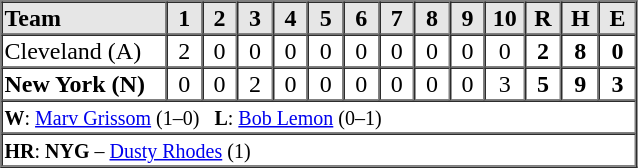<table border=1 cellspacing=0 width=425 style="margin-left:3em;">
<tr style="text-align:center; background-color:#e6e6e6;">
<th align=left width=125>Team</th>
<th width=25>1</th>
<th width=25>2</th>
<th width=25>3</th>
<th width=25>4</th>
<th width=25>5</th>
<th width=25>6</th>
<th width=25>7</th>
<th width=25>8</th>
<th width=25>9</th>
<th width=25>10</th>
<th width=25>R</th>
<th width=25>H</th>
<th width=25>E</th>
</tr>
<tr style="text-align:center;">
<td align=left>Cleveland (A)</td>
<td>2</td>
<td>0</td>
<td>0</td>
<td>0</td>
<td>0</td>
<td>0</td>
<td>0</td>
<td>0</td>
<td>0</td>
<td>0</td>
<td><strong>2</strong></td>
<td><strong>8</strong></td>
<td><strong>0</strong></td>
</tr>
<tr style="text-align:center;">
<td align=left><strong>New York (N)</strong></td>
<td>0</td>
<td>0</td>
<td>2</td>
<td>0</td>
<td>0</td>
<td>0</td>
<td>0</td>
<td>0</td>
<td>0</td>
<td>3</td>
<td><strong>5</strong></td>
<td><strong>9</strong></td>
<td><strong>3</strong></td>
</tr>
<tr style="text-align:left;">
<td colspan=14><small><strong>W</strong>: <a href='#'>Marv Grissom</a> (1–0)   <strong>L</strong>: <a href='#'>Bob Lemon</a> (0–1)</small></td>
</tr>
<tr style="text-align:left;">
<td colspan=14><small><strong>HR</strong>: <strong>NYG</strong> – <a href='#'>Dusty Rhodes</a> (1) </small></td>
</tr>
</table>
